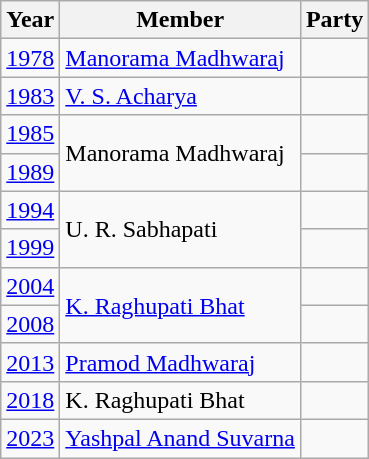<table class="wikitable">
<tr>
<th>Year</th>
<th>Member</th>
<th colspan="2">Party</th>
</tr>
<tr>
<td><a href='#'>1978</a></td>
<td><a href='#'>Manorama Madhwaraj</a></td>
<td></td>
</tr>
<tr>
<td><a href='#'>1983</a></td>
<td><a href='#'>V. S. Acharya</a></td>
<td></td>
</tr>
<tr>
<td><a href='#'>1985</a></td>
<td rowspan="2">Manorama Madhwaraj</td>
<td></td>
</tr>
<tr>
<td><a href='#'>1989</a></td>
</tr>
<tr>
<td><a href='#'>1994</a></td>
<td rowspan="2">U. R. Sabhapati</td>
<td></td>
</tr>
<tr>
<td><a href='#'>1999</a></td>
<td></td>
</tr>
<tr>
<td><a href='#'>2004</a></td>
<td rowspan="2"><a href='#'>K. Raghupati Bhat</a></td>
<td></td>
</tr>
<tr>
<td><a href='#'>2008</a></td>
</tr>
<tr>
<td><a href='#'>2013</a></td>
<td><a href='#'>Pramod Madhwaraj</a></td>
<td></td>
</tr>
<tr>
<td><a href='#'>2018</a></td>
<td>K. Raghupati Bhat</td>
<td></td>
</tr>
<tr>
<td><a href='#'>2023</a></td>
<td><a href='#'>Yashpal Anand Suvarna</a></td>
</tr>
</table>
